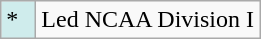<table class="wikitable">
<tr>
<td style="background:#cfecec; width:1em;">*</td>
<td>Led NCAA Division I</td>
</tr>
</table>
